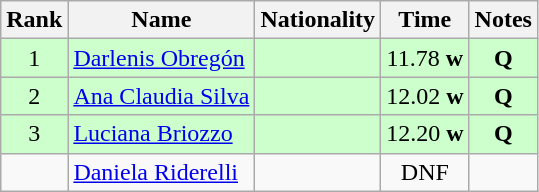<table class="wikitable sortable" style="text-align:center">
<tr>
<th>Rank</th>
<th>Name</th>
<th>Nationality</th>
<th>Time</th>
<th>Notes</th>
</tr>
<tr bgcolor=ccffcc>
<td align=center>1</td>
<td align=left><a href='#'>Darlenis Obregón</a></td>
<td align=left></td>
<td>11.78 <strong>w</strong></td>
<td><strong>Q</strong></td>
</tr>
<tr bgcolor=ccffcc>
<td align=center>2</td>
<td align=left><a href='#'>Ana Claudia Silva</a></td>
<td align=left></td>
<td>12.02 <strong>w</strong></td>
<td><strong>Q</strong></td>
</tr>
<tr bgcolor=ccffcc>
<td align=center>3</td>
<td align=left><a href='#'>Luciana Briozzo</a></td>
<td align=left></td>
<td>12.20 <strong>w</strong></td>
<td><strong>Q</strong></td>
</tr>
<tr>
<td align=center></td>
<td align=left><a href='#'>Daniela Riderelli</a></td>
<td align=left></td>
<td>DNF</td>
<td></td>
</tr>
</table>
